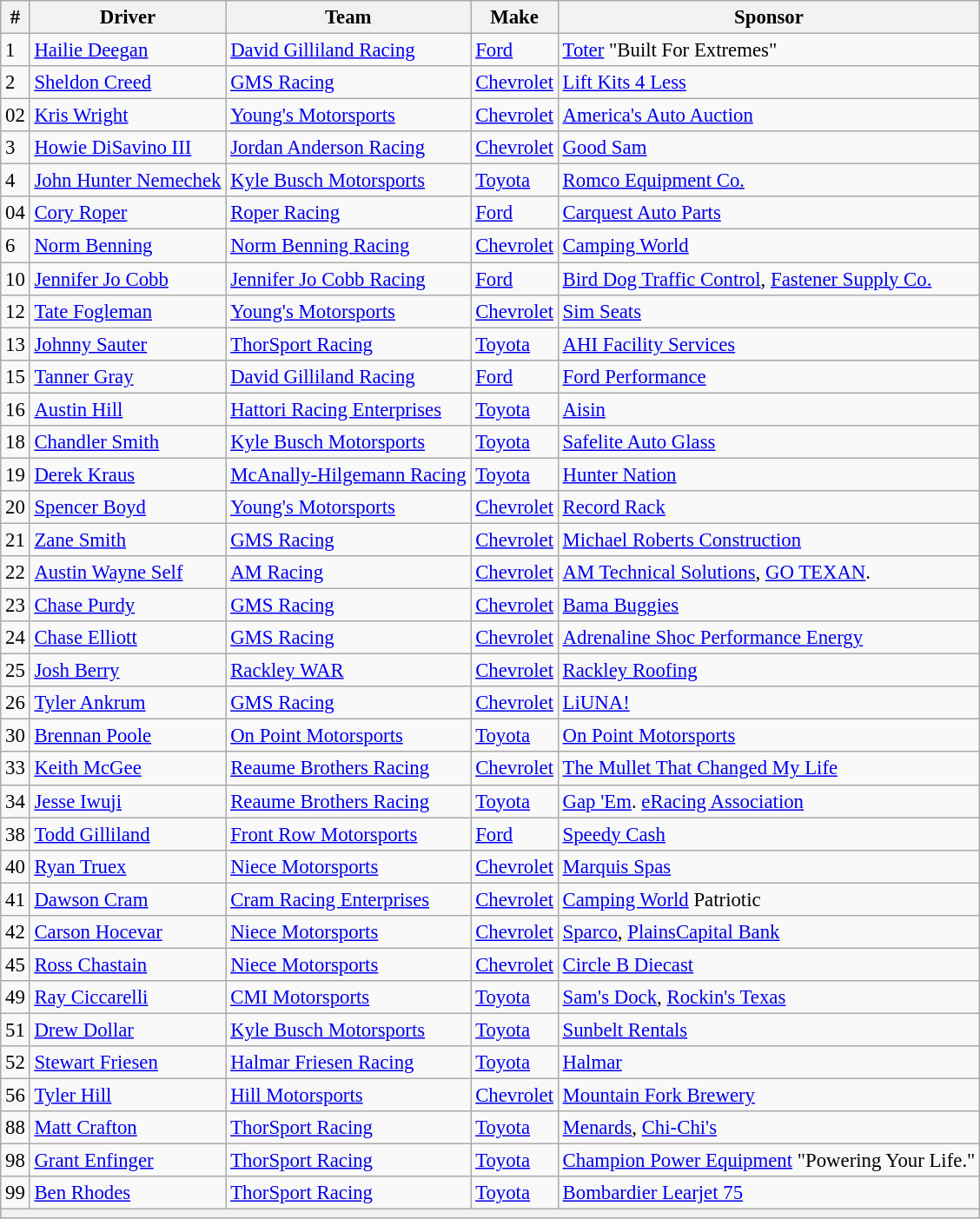<table class="wikitable" style="font-size:95%">
<tr>
<th>#</th>
<th>Driver</th>
<th>Team</th>
<th>Make</th>
<th>Sponsor</th>
</tr>
<tr>
<td>1</td>
<td><a href='#'>Hailie Deegan</a></td>
<td><a href='#'>David Gilliland Racing</a></td>
<td><a href='#'>Ford</a></td>
<td><a href='#'>Toter</a> "Built For Extremes"</td>
</tr>
<tr>
<td>2</td>
<td><a href='#'>Sheldon Creed</a></td>
<td><a href='#'>GMS Racing</a></td>
<td><a href='#'>Chevrolet</a></td>
<td><a href='#'>Lift Kits 4 Less</a></td>
</tr>
<tr>
<td>02</td>
<td><a href='#'>Kris Wright</a></td>
<td><a href='#'>Young's Motorsports</a></td>
<td><a href='#'>Chevrolet</a></td>
<td><a href='#'>America's Auto Auction</a></td>
</tr>
<tr>
<td>3</td>
<td><a href='#'>Howie DiSavino III</a></td>
<td><a href='#'>Jordan Anderson Racing</a></td>
<td><a href='#'>Chevrolet</a></td>
<td><a href='#'>Good Sam</a></td>
</tr>
<tr>
<td>4</td>
<td><a href='#'>John Hunter Nemechek</a></td>
<td><a href='#'>Kyle Busch Motorsports</a></td>
<td><a href='#'>Toyota</a></td>
<td><a href='#'>Romco Equipment Co.</a></td>
</tr>
<tr>
<td>04</td>
<td><a href='#'>Cory Roper</a></td>
<td><a href='#'>Roper Racing</a></td>
<td><a href='#'>Ford</a></td>
<td><a href='#'>Carquest Auto Parts</a></td>
</tr>
<tr>
<td>6</td>
<td><a href='#'>Norm Benning</a></td>
<td><a href='#'>Norm Benning Racing</a></td>
<td><a href='#'>Chevrolet</a></td>
<td><a href='#'>Camping World</a></td>
</tr>
<tr>
<td>10</td>
<td><a href='#'>Jennifer Jo Cobb</a></td>
<td><a href='#'>Jennifer Jo Cobb Racing</a></td>
<td><a href='#'>Ford</a></td>
<td><a href='#'>Bird Dog Traffic Control</a>, <a href='#'>Fastener Supply Co.</a></td>
</tr>
<tr>
<td>12</td>
<td><a href='#'>Tate Fogleman</a></td>
<td><a href='#'>Young's Motorsports</a></td>
<td><a href='#'>Chevrolet</a></td>
<td><a href='#'>Sim Seats</a></td>
</tr>
<tr>
<td>13</td>
<td><a href='#'>Johnny Sauter</a></td>
<td><a href='#'>ThorSport Racing</a></td>
<td><a href='#'>Toyota</a></td>
<td><a href='#'>AHI Facility Services</a></td>
</tr>
<tr>
<td>15</td>
<td><a href='#'>Tanner Gray</a></td>
<td><a href='#'>David Gilliland Racing</a></td>
<td><a href='#'>Ford</a></td>
<td><a href='#'>Ford Performance</a></td>
</tr>
<tr>
<td>16</td>
<td><a href='#'>Austin Hill</a></td>
<td><a href='#'>Hattori Racing Enterprises</a></td>
<td><a href='#'>Toyota</a></td>
<td><a href='#'>Aisin</a></td>
</tr>
<tr>
<td>18</td>
<td><a href='#'>Chandler Smith</a></td>
<td><a href='#'>Kyle Busch Motorsports</a></td>
<td><a href='#'>Toyota</a></td>
<td><a href='#'>Safelite Auto Glass</a></td>
</tr>
<tr>
<td>19</td>
<td><a href='#'>Derek Kraus</a></td>
<td><a href='#'>McAnally-Hilgemann Racing</a></td>
<td><a href='#'>Toyota</a></td>
<td><a href='#'>Hunter Nation</a></td>
</tr>
<tr>
<td>20</td>
<td><a href='#'>Spencer Boyd</a></td>
<td><a href='#'>Young's Motorsports</a></td>
<td><a href='#'>Chevrolet</a></td>
<td><a href='#'>Record Rack</a></td>
</tr>
<tr>
<td>21</td>
<td><a href='#'>Zane Smith</a></td>
<td><a href='#'>GMS Racing</a></td>
<td><a href='#'>Chevrolet</a></td>
<td><a href='#'>Michael Roberts Construction</a></td>
</tr>
<tr>
<td>22</td>
<td><a href='#'>Austin Wayne Self</a></td>
<td><a href='#'>AM Racing</a></td>
<td><a href='#'>Chevrolet</a></td>
<td><a href='#'>AM Technical Solutions</a>, <a href='#'>GO TEXAN</a>.</td>
</tr>
<tr>
<td>23</td>
<td><a href='#'>Chase Purdy</a></td>
<td><a href='#'>GMS Racing</a></td>
<td><a href='#'>Chevrolet</a></td>
<td><a href='#'>Bama Buggies</a></td>
</tr>
<tr>
<td>24</td>
<td><a href='#'>Chase Elliott</a></td>
<td><a href='#'>GMS Racing</a></td>
<td><a href='#'>Chevrolet</a></td>
<td><a href='#'>Adrenaline Shoc Performance Energy</a></td>
</tr>
<tr>
<td>25</td>
<td><a href='#'>Josh Berry</a></td>
<td><a href='#'>Rackley WAR</a></td>
<td><a href='#'>Chevrolet</a></td>
<td><a href='#'>Rackley Roofing</a></td>
</tr>
<tr>
<td>26</td>
<td><a href='#'>Tyler Ankrum</a></td>
<td><a href='#'>GMS Racing</a></td>
<td><a href='#'>Chevrolet</a></td>
<td><a href='#'>LiUNA!</a></td>
</tr>
<tr>
<td>30</td>
<td><a href='#'>Brennan Poole</a></td>
<td><a href='#'>On Point Motorsports</a></td>
<td><a href='#'>Toyota</a></td>
<td><a href='#'>On Point Motorsports</a></td>
</tr>
<tr>
<td>33</td>
<td><a href='#'>Keith McGee</a></td>
<td><a href='#'>Reaume Brothers Racing</a></td>
<td><a href='#'>Chevrolet</a></td>
<td><a href='#'>The Mullet That Changed My Life</a></td>
</tr>
<tr>
<td>34</td>
<td><a href='#'>Jesse Iwuji</a></td>
<td><a href='#'>Reaume Brothers Racing</a></td>
<td><a href='#'>Toyota</a></td>
<td><a href='#'>Gap 'Em</a>. <a href='#'>eRacing Association</a></td>
</tr>
<tr>
<td>38</td>
<td><a href='#'>Todd Gilliland</a></td>
<td><a href='#'>Front Row Motorsports</a></td>
<td><a href='#'>Ford</a></td>
<td><a href='#'>Speedy Cash</a></td>
</tr>
<tr>
<td>40</td>
<td><a href='#'>Ryan Truex</a></td>
<td><a href='#'>Niece Motorsports</a></td>
<td><a href='#'>Chevrolet</a></td>
<td><a href='#'>Marquis Spas</a></td>
</tr>
<tr>
<td>41</td>
<td><a href='#'>Dawson Cram</a></td>
<td><a href='#'>Cram Racing Enterprises</a></td>
<td><a href='#'>Chevrolet</a></td>
<td><a href='#'>Camping World</a> Patriotic</td>
</tr>
<tr>
<td>42</td>
<td><a href='#'>Carson Hocevar</a></td>
<td><a href='#'>Niece Motorsports</a></td>
<td><a href='#'>Chevrolet</a></td>
<td><a href='#'>Sparco</a>, <a href='#'>PlainsCapital Bank</a></td>
</tr>
<tr>
<td>45</td>
<td><a href='#'>Ross Chastain</a></td>
<td><a href='#'>Niece Motorsports</a></td>
<td><a href='#'>Chevrolet</a></td>
<td><a href='#'>Circle B Diecast</a></td>
</tr>
<tr>
<td>49</td>
<td><a href='#'>Ray Ciccarelli</a></td>
<td><a href='#'>CMI Motorsports</a></td>
<td><a href='#'>Toyota</a></td>
<td><a href='#'>Sam's Dock</a>, <a href='#'>Rockin's Texas</a></td>
</tr>
<tr>
<td>51</td>
<td><a href='#'>Drew Dollar</a></td>
<td><a href='#'>Kyle Busch Motorsports</a></td>
<td><a href='#'>Toyota</a></td>
<td><a href='#'>Sunbelt Rentals</a></td>
</tr>
<tr>
<td>52</td>
<td><a href='#'>Stewart Friesen</a></td>
<td><a href='#'>Halmar Friesen Racing</a></td>
<td><a href='#'>Toyota</a></td>
<td><a href='#'>Halmar</a></td>
</tr>
<tr>
<td>56</td>
<td><a href='#'>Tyler Hill</a></td>
<td><a href='#'>Hill Motorsports</a></td>
<td><a href='#'>Chevrolet</a></td>
<td><a href='#'>Mountain Fork Brewery</a></td>
</tr>
<tr>
<td>88</td>
<td><a href='#'>Matt Crafton</a></td>
<td><a href='#'>ThorSport Racing</a></td>
<td><a href='#'>Toyota</a></td>
<td><a href='#'>Menards</a>, <a href='#'>Chi-Chi's</a></td>
</tr>
<tr>
<td>98</td>
<td><a href='#'>Grant Enfinger</a></td>
<td><a href='#'>ThorSport Racing</a></td>
<td><a href='#'>Toyota</a></td>
<td><a href='#'>Champion Power Equipment</a> "Powering Your Life."</td>
</tr>
<tr>
<td>99</td>
<td><a href='#'>Ben Rhodes</a></td>
<td><a href='#'>ThorSport Racing</a></td>
<td><a href='#'>Toyota</a></td>
<td><a href='#'>Bombardier Learjet 75</a></td>
</tr>
<tr>
<th colspan="5"></th>
</tr>
</table>
